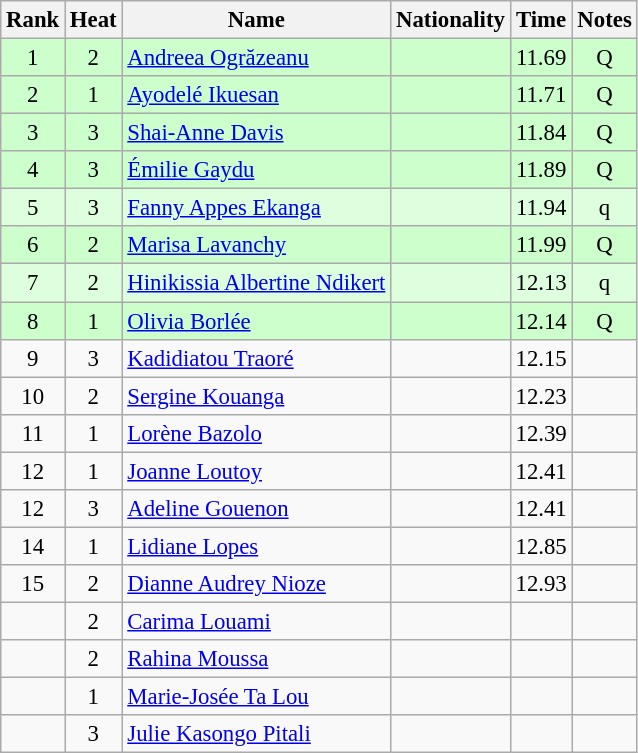<table class="wikitable sortable" style="text-align:center;font-size:95%">
<tr>
<th>Rank</th>
<th>Heat</th>
<th>Name</th>
<th>Nationality</th>
<th>Time</th>
<th>Notes</th>
</tr>
<tr bgcolor=ccffcc>
<td>1</td>
<td>2</td>
<td align=left><a href='#'>Andreea Ogrăzeanu</a></td>
<td align=left></td>
<td>11.69</td>
<td>Q</td>
</tr>
<tr bgcolor=ccffcc>
<td>2</td>
<td>1</td>
<td align=left><a href='#'>Ayodelé Ikuesan</a></td>
<td align=left></td>
<td>11.71</td>
<td>Q</td>
</tr>
<tr bgcolor=ccffcc>
<td>3</td>
<td>3</td>
<td align=left><a href='#'>Shai-Anne Davis</a></td>
<td align=left></td>
<td>11.84</td>
<td>Q</td>
</tr>
<tr bgcolor=ccffcc>
<td>4</td>
<td>3</td>
<td align=left><a href='#'>Émilie Gaydu</a></td>
<td align=left></td>
<td>11.89</td>
<td>Q</td>
</tr>
<tr bgcolor=ddffdd>
<td>5</td>
<td>3</td>
<td align=left><a href='#'>Fanny Appes Ekanga</a></td>
<td align=left></td>
<td>11.94</td>
<td>q</td>
</tr>
<tr bgcolor=ccffcc>
<td>6</td>
<td>2</td>
<td align=left><a href='#'>Marisa Lavanchy</a></td>
<td align=left></td>
<td>11.99</td>
<td>Q</td>
</tr>
<tr bgcolor=ddffdd>
<td>7</td>
<td>2</td>
<td align=left><a href='#'>Hinikissia Albertine Ndikert</a></td>
<td align=left></td>
<td>12.13</td>
<td>q</td>
</tr>
<tr bgcolor=ccffcc>
<td>8</td>
<td>1</td>
<td align=left><a href='#'>Olivia Borlée</a></td>
<td align=left></td>
<td>12.14</td>
<td>Q</td>
</tr>
<tr>
<td>9</td>
<td>3</td>
<td align=left><a href='#'>Kadidiatou Traoré</a></td>
<td align=left></td>
<td>12.15</td>
<td></td>
</tr>
<tr>
<td>10</td>
<td>2</td>
<td align=left><a href='#'>Sergine Kouanga</a></td>
<td align=left></td>
<td>12.23</td>
<td></td>
</tr>
<tr>
<td>11</td>
<td>1</td>
<td align=left><a href='#'>Lorène Bazolo</a></td>
<td align=left></td>
<td>12.39</td>
<td></td>
</tr>
<tr>
<td>12</td>
<td>1</td>
<td align=left><a href='#'>Joanne Loutoy</a></td>
<td align=left></td>
<td>12.41</td>
<td></td>
</tr>
<tr>
<td>12</td>
<td>3</td>
<td align=left><a href='#'>Adeline Gouenon</a></td>
<td align=left></td>
<td>12.41</td>
<td></td>
</tr>
<tr>
<td>14</td>
<td>1</td>
<td align=left><a href='#'>Lidiane Lopes</a></td>
<td align=left></td>
<td>12.85</td>
<td></td>
</tr>
<tr>
<td>15</td>
<td>2</td>
<td align=left><a href='#'>Dianne Audrey Nioze</a></td>
<td align=left></td>
<td>12.93</td>
<td></td>
</tr>
<tr>
<td></td>
<td>2</td>
<td align=left><a href='#'>Carima Louami</a></td>
<td align=left></td>
<td></td>
<td></td>
</tr>
<tr>
<td></td>
<td>2</td>
<td align=left><a href='#'>Rahina Moussa</a></td>
<td align=left></td>
<td></td>
<td></td>
</tr>
<tr>
<td></td>
<td>1</td>
<td align=left><a href='#'>Marie-Josée Ta Lou</a></td>
<td align=left></td>
<td></td>
<td></td>
</tr>
<tr>
<td></td>
<td>3</td>
<td align=left><a href='#'>Julie Kasongo Pitali</a></td>
<td align=left></td>
<td></td>
<td></td>
</tr>
</table>
